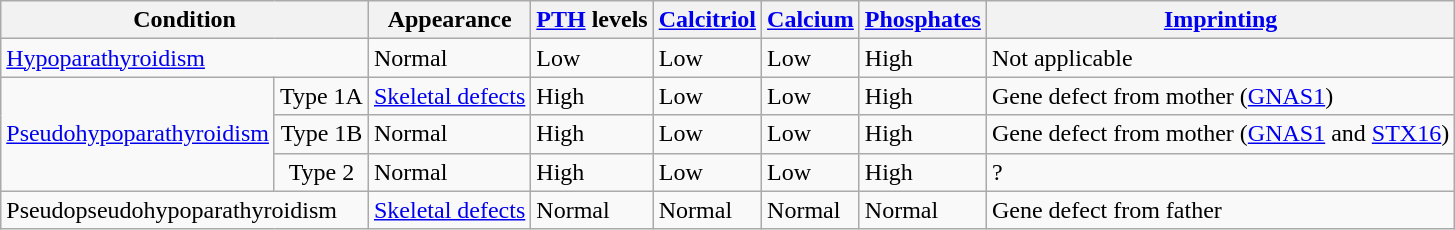<table cellpadding="5" | class="wikitable">
<tr>
<th colspan="2">Condition</th>
<th>Appearance</th>
<th><a href='#'>PTH</a> levels</th>
<th><a href='#'>Calcitriol</a></th>
<th><a href='#'>Calcium</a></th>
<th><a href='#'>Phosphates</a></th>
<th><a href='#'>Imprinting</a></th>
</tr>
<tr>
<td colspan="2"><a href='#'>Hypoparathyroidism</a></td>
<td>Normal</td>
<td>Low</td>
<td>Low</td>
<td>Low</td>
<td>High</td>
<td>Not applicable</td>
</tr>
<tr>
<td rowspan="3"><a href='#'>Pseudohypoparathyroidism</a></td>
<td align="center">Type 1A</td>
<td><a href='#'>Skeletal defects</a></td>
<td>High</td>
<td>Low</td>
<td>Low</td>
<td>High</td>
<td>Gene defect from mother (<a href='#'>GNAS1</a>)</td>
</tr>
<tr>
<td align="center">Type 1B</td>
<td>Normal</td>
<td>High</td>
<td>Low</td>
<td>Low</td>
<td>High</td>
<td>Gene defect from mother (<a href='#'>GNAS1</a> and <a href='#'>STX16</a>)</td>
</tr>
<tr>
<td align="center">Type 2</td>
<td>Normal</td>
<td>High</td>
<td>Low</td>
<td>Low</td>
<td>High</td>
<td>?</td>
</tr>
<tr>
<td colspan="2">Pseudopseudohypoparathyroidism</td>
<td><a href='#'>Skeletal defects</a></td>
<td>Normal</td>
<td>Normal</td>
<td>Normal</td>
<td>Normal</td>
<td>Gene defect from father</td>
</tr>
</table>
